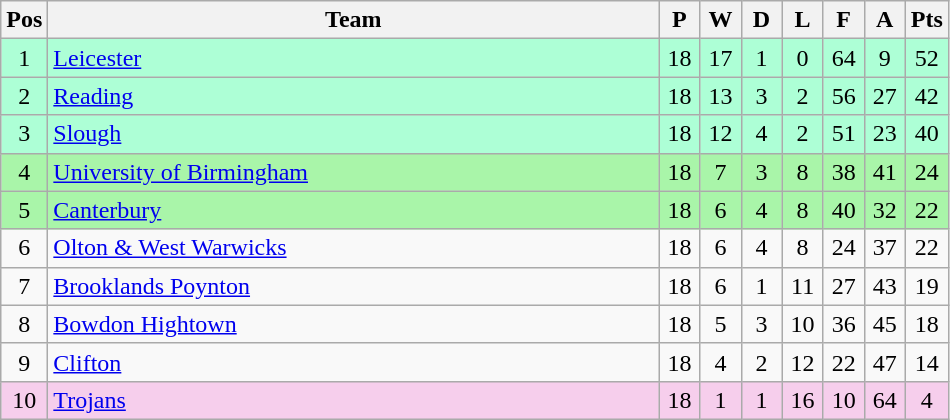<table class="wikitable" style="font-size: 100%">
<tr>
<th width=20>Pos</th>
<th width=400>Team</th>
<th width=20>P</th>
<th width=20>W</th>
<th width=20>D</th>
<th width=20>L</th>
<th width=20>F</th>
<th width=20>A</th>
<th width=20>Pts</th>
</tr>
<tr align=center style="background: #ADFFD6;">
<td>1</td>
<td align="left"><a href='#'>Leicester</a></td>
<td>18</td>
<td>17</td>
<td>1</td>
<td>0</td>
<td>64</td>
<td>9</td>
<td>52</td>
</tr>
<tr align=center style="background: #ADFFD6;">
<td>2</td>
<td align="left"><a href='#'>Reading</a></td>
<td>18</td>
<td>13</td>
<td>3</td>
<td>2</td>
<td>56</td>
<td>27</td>
<td>42</td>
</tr>
<tr align=center style="background: #ADFFD6;">
<td>3</td>
<td align="left"><a href='#'>Slough</a></td>
<td>18</td>
<td>12</td>
<td>4</td>
<td>2</td>
<td>51</td>
<td>23</td>
<td>40</td>
</tr>
<tr align=center style="background: #A9F5A9;">
<td>4</td>
<td align="left"><a href='#'>University of Birmingham</a></td>
<td>18</td>
<td>7</td>
<td>3</td>
<td>8</td>
<td>38</td>
<td>41</td>
<td>24</td>
</tr>
<tr align=center style="background: #A9F5A9;">
<td>5</td>
<td align="left"><a href='#'>Canterbury</a></td>
<td>18</td>
<td>6</td>
<td>4</td>
<td>8</td>
<td>40</td>
<td>32</td>
<td>22</td>
</tr>
<tr align=center>
<td>6</td>
<td align="left"><a href='#'>Olton & West Warwicks</a></td>
<td>18</td>
<td>6</td>
<td>4</td>
<td>8</td>
<td>24</td>
<td>37</td>
<td>22</td>
</tr>
<tr align=center>
<td>7</td>
<td align="left"><a href='#'>Brooklands Poynton</a></td>
<td>18</td>
<td>6</td>
<td>1</td>
<td>11</td>
<td>27</td>
<td>43</td>
<td>19</td>
</tr>
<tr align=center>
<td>8</td>
<td align="left"><a href='#'>Bowdon Hightown</a></td>
<td>18</td>
<td>5</td>
<td>3</td>
<td>10</td>
<td>36</td>
<td>45</td>
<td>18</td>
</tr>
<tr align=center>
<td>9</td>
<td align="left"><a href='#'>Clifton</a></td>
<td>18</td>
<td>4</td>
<td>2</td>
<td>12</td>
<td>22</td>
<td>47</td>
<td>14</td>
</tr>
<tr align=center style="background: #F6CEEC;">
<td>10</td>
<td align="left"><a href='#'>Trojans</a></td>
<td>18</td>
<td>1</td>
<td>1</td>
<td>16</td>
<td>10</td>
<td>64</td>
<td>4</td>
</tr>
</table>
